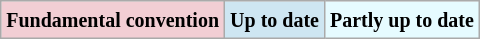<table class="wikitable" style="float:">
<tr>
<td bgcolor="#F2CED4"><small><strong>Fundamental convention</strong></small></td>
<td bgcolor="#CEE6F2"><small><strong>Up to date</strong></small></td>
<td bgcolor="#E6FBFF"><small><strong>Partly up to date</strong></small></td>
</tr>
</table>
